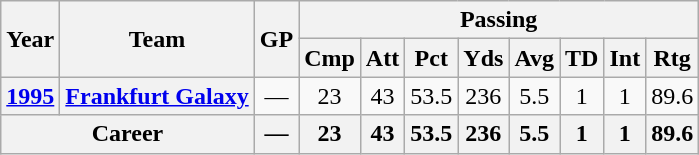<table class=wikitable style="text-align:center;">
<tr>
<th rowspan="2">Year</th>
<th rowspan="2">Team</th>
<th rowspan="2">GP</th>
<th colspan="8">Passing</th>
</tr>
<tr>
<th>Cmp</th>
<th>Att</th>
<th>Pct</th>
<th>Yds</th>
<th>Avg</th>
<th>TD</th>
<th>Int</th>
<th>Rtg</th>
</tr>
<tr>
<th><a href='#'>1995</a></th>
<th><a href='#'>Frankfurt Galaxy</a></th>
<td>—</td>
<td>23</td>
<td>43</td>
<td>53.5</td>
<td>236</td>
<td>5.5</td>
<td>1</td>
<td>1</td>
<td>89.6</td>
</tr>
<tr>
<th colspan="2">Career</th>
<th>—</th>
<th>23</th>
<th>43</th>
<th>53.5</th>
<th>236</th>
<th>5.5</th>
<th>1</th>
<th>1</th>
<th>89.6</th>
</tr>
</table>
